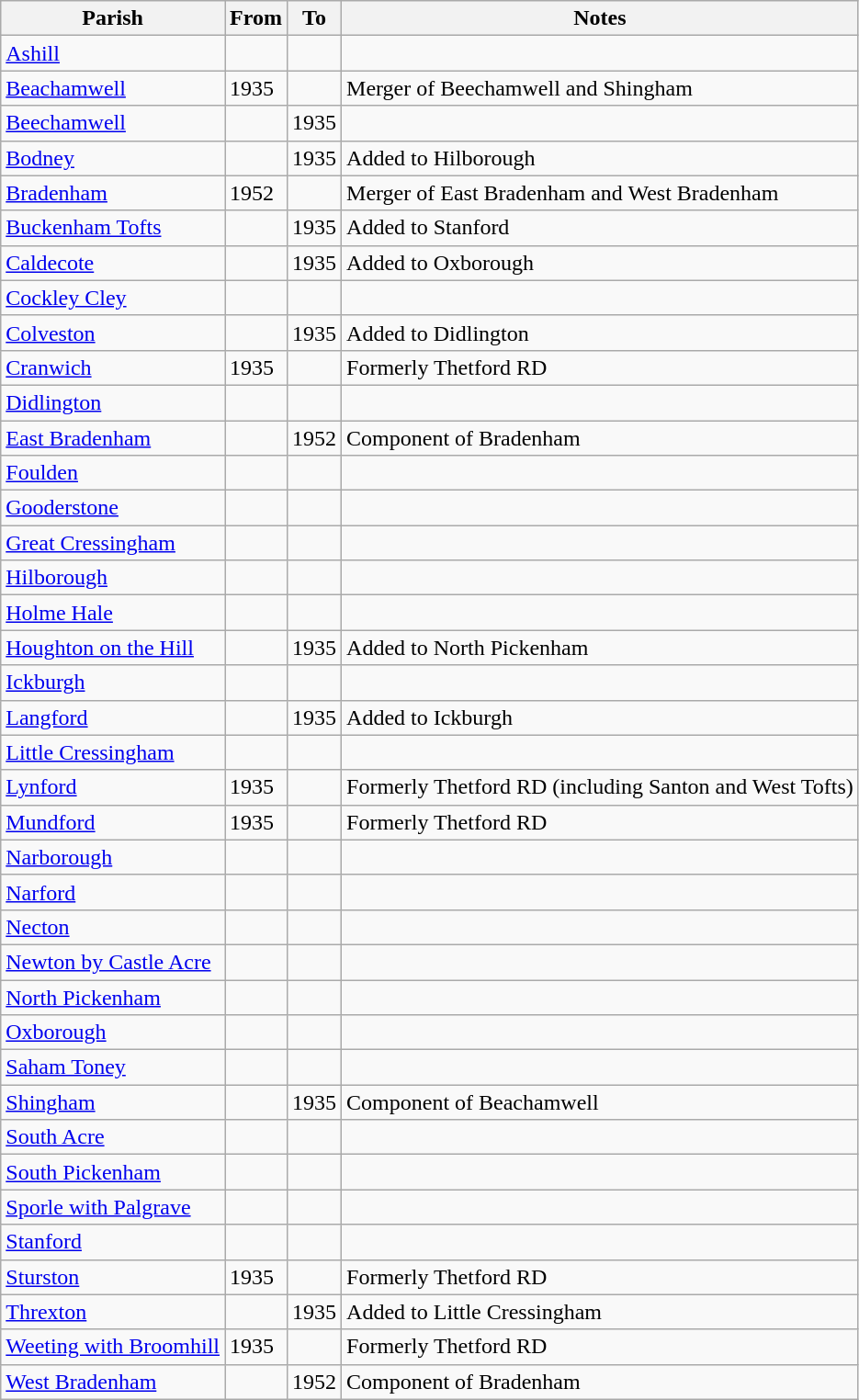<table class="wikitable">
<tr>
<th>Parish</th>
<th>From</th>
<th>To</th>
<th>Notes</th>
</tr>
<tr>
<td><a href='#'>Ashill</a></td>
<td></td>
<td></td>
<td></td>
</tr>
<tr>
<td><a href='#'>Beachamwell</a></td>
<td>1935</td>
<td></td>
<td>Merger of Beechamwell and Shingham</td>
</tr>
<tr>
<td><a href='#'>Beechamwell</a></td>
<td></td>
<td>1935</td>
<td></td>
</tr>
<tr>
<td><a href='#'>Bodney</a></td>
<td></td>
<td>1935</td>
<td>Added to Hilborough</td>
</tr>
<tr>
<td><a href='#'>Bradenham</a></td>
<td>1952</td>
<td></td>
<td>Merger of East Bradenham and West Bradenham</td>
</tr>
<tr>
<td><a href='#'>Buckenham Tofts</a></td>
<td></td>
<td>1935</td>
<td>Added to Stanford</td>
</tr>
<tr>
<td><a href='#'>Caldecote</a></td>
<td></td>
<td>1935</td>
<td>Added to Oxborough</td>
</tr>
<tr>
<td><a href='#'>Cockley Cley</a></td>
<td></td>
<td></td>
<td></td>
</tr>
<tr>
<td><a href='#'>Colveston</a></td>
<td></td>
<td>1935</td>
<td>Added to Didlington</td>
</tr>
<tr>
<td><a href='#'>Cranwich</a></td>
<td>1935</td>
<td></td>
<td>Formerly Thetford RD</td>
</tr>
<tr>
<td><a href='#'>Didlington</a></td>
<td></td>
<td></td>
<td></td>
</tr>
<tr>
<td><a href='#'>East Bradenham</a></td>
<td></td>
<td>1952</td>
<td>Component of Bradenham</td>
</tr>
<tr>
<td><a href='#'>Foulden</a></td>
<td></td>
<td></td>
<td></td>
</tr>
<tr>
<td><a href='#'>Gooderstone</a></td>
<td></td>
<td></td>
<td></td>
</tr>
<tr>
<td><a href='#'>Great Cressingham</a></td>
<td></td>
<td></td>
<td></td>
</tr>
<tr>
<td><a href='#'>Hilborough</a></td>
<td></td>
<td></td>
<td></td>
</tr>
<tr>
<td><a href='#'>Holme Hale</a></td>
<td></td>
<td></td>
<td></td>
</tr>
<tr>
<td><a href='#'>Houghton on the Hill</a></td>
<td></td>
<td>1935</td>
<td>Added to North Pickenham</td>
</tr>
<tr>
<td><a href='#'>Ickburgh</a></td>
<td></td>
<td></td>
<td></td>
</tr>
<tr>
<td><a href='#'>Langford</a></td>
<td></td>
<td>1935</td>
<td>Added to Ickburgh</td>
</tr>
<tr>
<td><a href='#'>Little Cressingham</a></td>
<td></td>
<td></td>
<td></td>
</tr>
<tr>
<td><a href='#'>Lynford</a></td>
<td>1935</td>
<td></td>
<td>Formerly Thetford RD (including Santon and West Tofts)</td>
</tr>
<tr>
<td><a href='#'>Mundford</a></td>
<td>1935</td>
<td></td>
<td>Formerly Thetford RD</td>
</tr>
<tr>
<td><a href='#'>Narborough</a></td>
<td></td>
<td></td>
<td></td>
</tr>
<tr>
<td><a href='#'>Narford</a></td>
<td></td>
<td></td>
<td></td>
</tr>
<tr>
<td><a href='#'>Necton</a></td>
<td></td>
<td></td>
<td></td>
</tr>
<tr>
<td><a href='#'>Newton by Castle Acre</a></td>
<td></td>
<td></td>
<td></td>
</tr>
<tr>
<td><a href='#'>North Pickenham</a></td>
<td></td>
<td></td>
<td></td>
</tr>
<tr>
<td><a href='#'>Oxborough</a></td>
<td></td>
<td></td>
<td></td>
</tr>
<tr>
<td><a href='#'>Saham Toney</a></td>
<td></td>
<td></td>
<td></td>
</tr>
<tr>
<td><a href='#'>Shingham</a></td>
<td></td>
<td>1935</td>
<td>Component of Beachamwell</td>
</tr>
<tr>
<td><a href='#'>South Acre</a></td>
<td></td>
<td></td>
<td></td>
</tr>
<tr>
<td><a href='#'>South Pickenham</a></td>
<td></td>
<td></td>
<td></td>
</tr>
<tr>
<td><a href='#'>Sporle with Palgrave</a></td>
<td></td>
<td></td>
<td></td>
</tr>
<tr>
<td><a href='#'>Stanford</a></td>
<td></td>
<td></td>
<td></td>
</tr>
<tr>
<td><a href='#'>Sturston</a></td>
<td>1935</td>
<td></td>
<td>Formerly Thetford RD</td>
</tr>
<tr>
<td><a href='#'>Threxton</a></td>
<td></td>
<td>1935</td>
<td>Added to Little Cressingham</td>
</tr>
<tr>
<td><a href='#'>Weeting with Broomhill</a></td>
<td>1935</td>
<td></td>
<td>Formerly Thetford RD</td>
</tr>
<tr>
<td><a href='#'>West Bradenham</a></td>
<td></td>
<td>1952</td>
<td>Component of Bradenham</td>
</tr>
</table>
